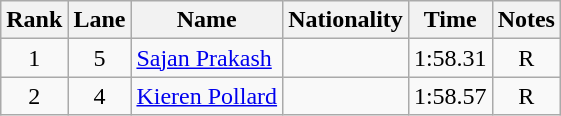<table class="wikitable sortable" style="text-align:center">
<tr>
<th>Rank</th>
<th>Lane</th>
<th>Name</th>
<th>Nationality</th>
<th>Time</th>
<th>Notes</th>
</tr>
<tr>
<td>1</td>
<td>5</td>
<td align=left><a href='#'>Sajan Prakash</a></td>
<td align="left"></td>
<td>1:58.31</td>
<td>R</td>
</tr>
<tr>
<td>2</td>
<td>4</td>
<td align="left"><a href='#'>Kieren Pollard</a></td>
<td align="left"></td>
<td>1:58.57</td>
<td>R</td>
</tr>
</table>
